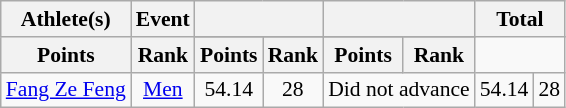<table class="wikitable" style="font-size:90%">
<tr>
<th rowspan="2">Athlete(s)</th>
<th rowspan="2">Event</th>
<th colspan="2"></th>
<th colspan="2"></th>
<th colspan="2">Total</th>
</tr>
<tr>
</tr>
<tr>
<th>Points</th>
<th>Rank</th>
<th>Points</th>
<th>Rank</th>
<th>Points</th>
<th>Rank</th>
</tr>
<tr align="center">
<td align="left"><a href='#'>Fang Ze Feng</a></td>
<td><a href='#'>Men</a></td>
<td>54.14</td>
<td>28</td>
<td colspan=2>Did not advance</td>
<td>54.14</td>
<td>28</td>
</tr>
</table>
